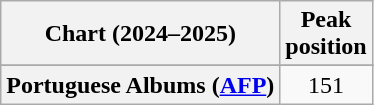<table class="wikitable sortable plainrowheaders" style="text-align:center">
<tr>
<th scope="col">Chart (2024–2025)</th>
<th scope="col">Peak<br>position</th>
</tr>
<tr>
</tr>
<tr>
<th scope="row">Portuguese Albums (<a href='#'>AFP</a>)</th>
<td>151</td>
</tr>
</table>
